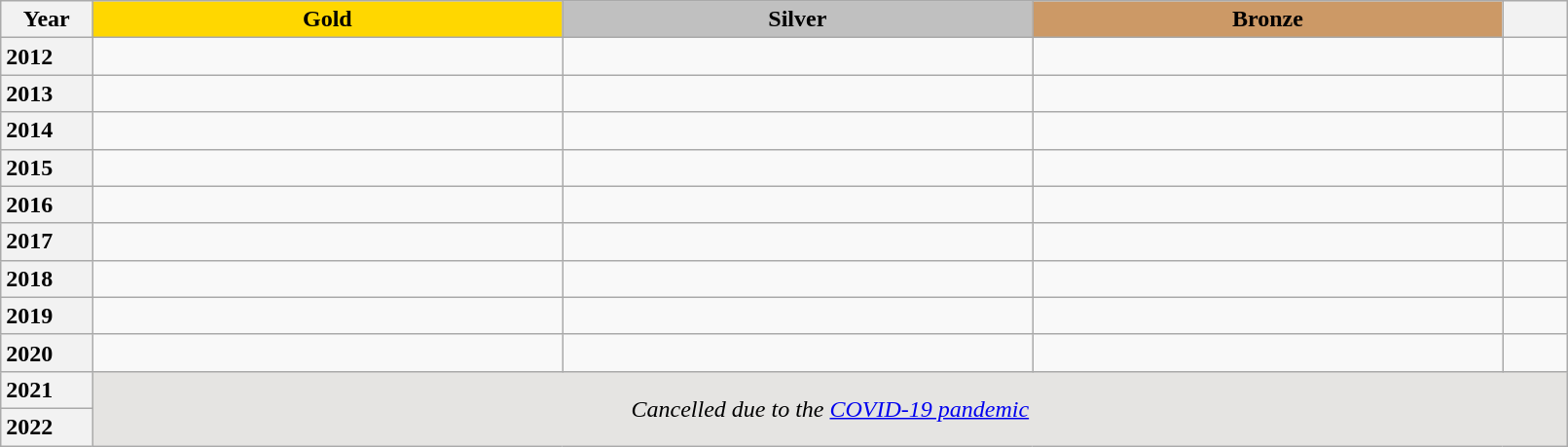<table class="wikitable unsortable" style="text-align:left; width:85%">
<tr>
<th scope="col" style="text-align:center">Year</th>
<td scope="col" style="text-align:center; width:30%; background:gold"><strong>Gold</strong></td>
<td scope="col" style="text-align:center; width:30%; background:silver"><strong>Silver</strong></td>
<td scope="col" style="text-align:center; width:30%; background:#c96"><strong>Bronze</strong></td>
<th scope="col" style="text-align:center"></th>
</tr>
<tr>
<th scope="row" style="text-align:left">2012</th>
<td></td>
<td></td>
<td></td>
<td></td>
</tr>
<tr>
<th scope="row" style="text-align:left">2013</th>
<td></td>
<td></td>
<td></td>
<td></td>
</tr>
<tr>
<th scope="row" style="text-align:left">2014</th>
<td></td>
<td></td>
<td></td>
<td></td>
</tr>
<tr>
<th scope="row" style="text-align:left">2015</th>
<td></td>
<td></td>
<td></td>
<td></td>
</tr>
<tr>
<th scope="row" style="text-align:left">2016</th>
<td></td>
<td></td>
<td></td>
<td></td>
</tr>
<tr>
<th scope="row" style="text-align:left">2017</th>
<td></td>
<td></td>
<td></td>
<td></td>
</tr>
<tr>
<th scope="row" style="text-align:left">2018</th>
<td></td>
<td></td>
<td></td>
<td></td>
</tr>
<tr>
<th scope="row" style="text-align:left">2019</th>
<td></td>
<td></td>
<td></td>
<td></td>
</tr>
<tr>
<th scope="row" style="text-align:left">2020</th>
<td></td>
<td></td>
<td></td>
<td></td>
</tr>
<tr>
<th scope="row" style="text-align:left">2021</th>
<td rowspan="2" colspan="4" align="center" bgcolor="e5e4e2"><em>Cancelled due to the <a href='#'>COVID-19 pandemic</a></em></td>
</tr>
<tr>
<th scope="row" style="text-align:left">2022</th>
</tr>
</table>
